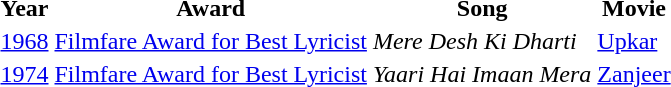<table class="wikipedia">
<tr>
<th>Year</th>
<th>Award</th>
<th>Song</th>
<th>Movie</th>
</tr>
<tr>
<td><a href='#'>1968</a></td>
<td><a href='#'>Filmfare Award for Best Lyricist</a></td>
<td><em>Mere Desh Ki Dharti</em></td>
<td><a href='#'>Upkar</a></td>
</tr>
<tr>
<td><a href='#'>1974</a></td>
<td><a href='#'>Filmfare Award for Best Lyricist</a></td>
<td><em>Yaari Hai Imaan Mera</em></td>
<td><a href='#'>Zanjeer</a></td>
</tr>
</table>
